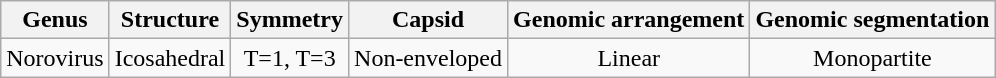<table class="wikitable" style="text-align:center">
<tr>
<th>Genus</th>
<th>Structure</th>
<th>Symmetry</th>
<th>Capsid</th>
<th>Genomic arrangement</th>
<th>Genomic segmentation</th>
</tr>
<tr>
<td>Norovirus</td>
<td>Icosahedral</td>
<td>T=1, T=3</td>
<td>Non-enveloped</td>
<td>Linear</td>
<td>Monopartite</td>
</tr>
</table>
